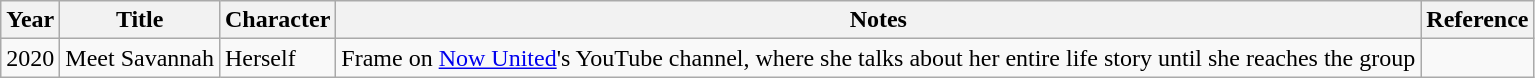<table class="wikitable">
<tr>
<th>Year</th>
<th>Title</th>
<th>Character</th>
<th>Notes</th>
<th>Reference</th>
</tr>
<tr>
<td>2020</td>
<td>Meet Savannah</td>
<td>Herself</td>
<td>Frame on <a href='#'>Now United</a>'s YouTube channel, where she talks about her entire life story until she reaches the group</td>
<td></td>
</tr>
</table>
